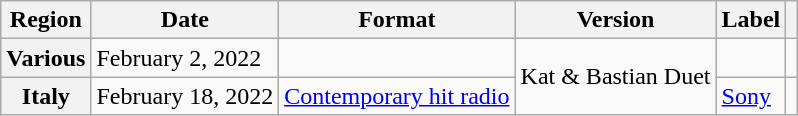<table class="wikitable plainrowheaders">
<tr>
<th scope="col">Region</th>
<th scope="col">Date</th>
<th scope="col">Format</th>
<th scope="col">Version</th>
<th scope="col">Label</th>
<th scope="col"></th>
</tr>
<tr>
<th scope="row">Various</th>
<td>February 2, 2022</td>
<td></td>
<td rowspan="2">Kat & Bastian Duet</td>
<td></td>
<td></td>
</tr>
<tr>
<th scope="row">Italy</th>
<td>February 18, 2022</td>
<td><a href='#'>Contemporary hit radio</a></td>
<td><a href='#'>Sony</a></td>
<td></td>
</tr>
</table>
